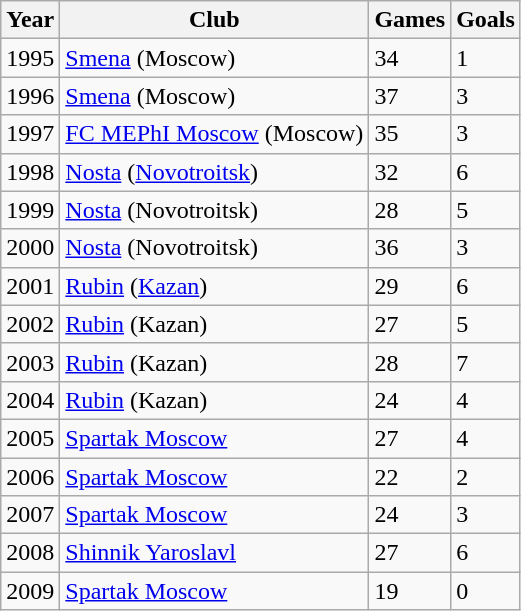<table class="wikitable">
<tr>
<th>Year</th>
<th>Club</th>
<th>Games</th>
<th>Goals</th>
</tr>
<tr>
<td>1995</td>
<td><a href='#'>Smena</a> (Moscow)</td>
<td>34</td>
<td>1</td>
</tr>
<tr>
<td>1996</td>
<td><a href='#'>Smena</a> (Moscow)</td>
<td>37</td>
<td>3</td>
</tr>
<tr>
<td>1997</td>
<td><a href='#'>FC MEPhI Moscow</a> (Moscow)</td>
<td>35</td>
<td>3</td>
</tr>
<tr>
<td>1998</td>
<td><a href='#'>Nosta</a> (<a href='#'>Novotroitsk</a>)</td>
<td>32</td>
<td>6</td>
</tr>
<tr>
<td>1999</td>
<td><a href='#'>Nosta</a> (Novotroitsk)</td>
<td>28</td>
<td>5</td>
</tr>
<tr>
<td>2000</td>
<td><a href='#'>Nosta</a> (Novotroitsk)</td>
<td>36</td>
<td>3</td>
</tr>
<tr>
<td>2001</td>
<td><a href='#'>Rubin</a> (<a href='#'>Kazan</a>)</td>
<td>29</td>
<td>6</td>
</tr>
<tr>
<td>2002</td>
<td><a href='#'>Rubin</a> (Kazan)</td>
<td>27</td>
<td>5</td>
</tr>
<tr>
<td>2003</td>
<td><a href='#'>Rubin</a> (Kazan)</td>
<td>28</td>
<td>7</td>
</tr>
<tr>
<td>2004</td>
<td><a href='#'>Rubin</a> (Kazan)</td>
<td>24</td>
<td>4</td>
</tr>
<tr>
<td>2005</td>
<td><a href='#'>Spartak Moscow</a></td>
<td>27</td>
<td>4</td>
</tr>
<tr>
<td>2006</td>
<td><a href='#'>Spartak Moscow</a></td>
<td>22</td>
<td>2</td>
</tr>
<tr>
<td>2007</td>
<td><a href='#'>Spartak Moscow</a></td>
<td>24</td>
<td>3</td>
</tr>
<tr>
<td>2008</td>
<td><a href='#'>Shinnik Yaroslavl</a></td>
<td>27</td>
<td>6</td>
</tr>
<tr>
<td>2009</td>
<td><a href='#'>Spartak Moscow</a></td>
<td>19</td>
<td>0</td>
</tr>
</table>
